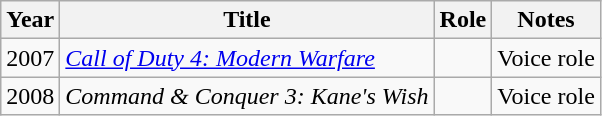<table class="wikitable">
<tr>
<th>Year</th>
<th>Title</th>
<th>Role</th>
<th>Notes</th>
</tr>
<tr>
<td>2007</td>
<td><em><a href='#'>Call of Duty 4: Modern Warfare</a></em></td>
<td></td>
<td>Voice role</td>
</tr>
<tr>
<td>2008</td>
<td><em>Command & Conquer 3: Kane's Wish</em></td>
<td></td>
<td>Voice role</td>
</tr>
</table>
